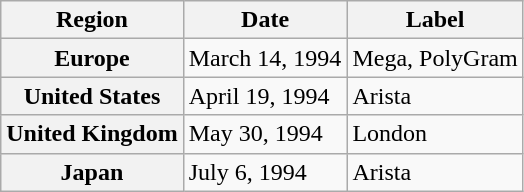<table class="wikitable plainrowheaders">
<tr>
<th scope="col">Region</th>
<th scope="col">Date</th>
<th scope="col">Label</th>
</tr>
<tr>
<th scope="row">Europe</th>
<td>March 14, 1994</td>
<td>Mega, PolyGram</td>
</tr>
<tr>
<th scope="row">United States</th>
<td>April 19, 1994</td>
<td>Arista</td>
</tr>
<tr>
<th scope="row">United Kingdom</th>
<td>May 30, 1994</td>
<td>London</td>
</tr>
<tr>
<th scope="row">Japan</th>
<td>July 6, 1994</td>
<td>Arista</td>
</tr>
</table>
